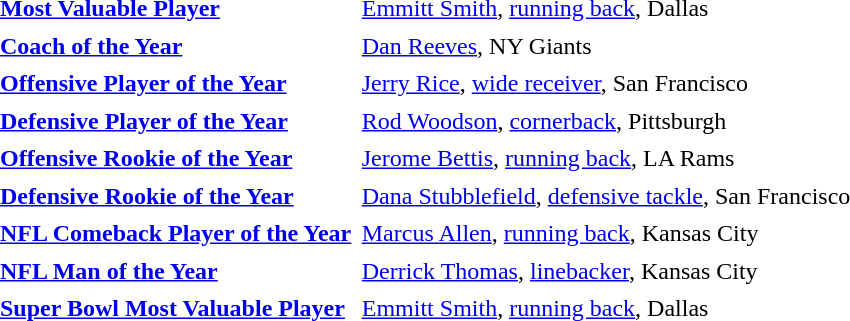<table cellpadding="3" cellspacing="1">
<tr>
<td><strong><a href='#'>Most Valuable Player</a></strong></td>
<td><a href='#'>Emmitt Smith</a>, <a href='#'>running back</a>, Dallas</td>
</tr>
<tr>
<td><strong><a href='#'>Coach of the Year</a></strong></td>
<td><a href='#'>Dan Reeves</a>, NY Giants</td>
</tr>
<tr>
<td><strong><a href='#'>Offensive Player of the Year</a></strong></td>
<td><a href='#'>Jerry Rice</a>, <a href='#'>wide receiver</a>, San Francisco</td>
</tr>
<tr>
<td><strong><a href='#'>Defensive Player of the Year</a></strong></td>
<td><a href='#'>Rod Woodson</a>, <a href='#'>cornerback</a>, Pittsburgh</td>
</tr>
<tr>
<td><strong><a href='#'>Offensive Rookie of the Year</a></strong></td>
<td><a href='#'>Jerome Bettis</a>, <a href='#'>running back</a>, LA Rams</td>
</tr>
<tr>
<td><strong><a href='#'>Defensive Rookie of the Year</a></strong></td>
<td><a href='#'>Dana Stubblefield</a>, <a href='#'>defensive tackle</a>, San Francisco</td>
</tr>
<tr>
<td><strong><a href='#'>NFL Comeback Player of the Year</a></strong></td>
<td><a href='#'>Marcus Allen</a>, <a href='#'>running back</a>, Kansas City</td>
</tr>
<tr>
<td><strong><a href='#'>NFL Man of the Year</a></strong></td>
<td><a href='#'>Derrick Thomas</a>, <a href='#'>linebacker</a>, Kansas City</td>
</tr>
<tr>
<td><strong><a href='#'>Super Bowl Most Valuable Player</a></strong></td>
<td><a href='#'>Emmitt Smith</a>, <a href='#'>running back</a>, Dallas</td>
</tr>
</table>
